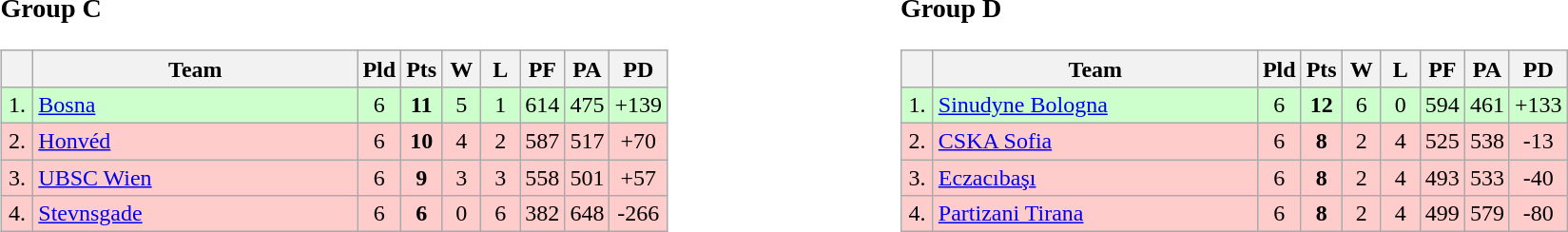<table>
<tr>
<td style="vertical-align:top; width:33%;"><br><h3>Group C</h3><table class="wikitable" style="text-align:center">
<tr>
<th width=15></th>
<th width=220>Team</th>
<th width=20>Pld</th>
<th width=20>Pts</th>
<th width=20>W</th>
<th width=20>L</th>
<th width=20>PF</th>
<th width=20>PA</th>
<th width=20>PD</th>
</tr>
<tr style="background: #ccffcc;">
<td>1.</td>
<td align=left> <a href='#'>Bosna</a></td>
<td>6</td>
<td><strong>11</strong></td>
<td>5</td>
<td>1</td>
<td>614</td>
<td>475</td>
<td>+139</td>
</tr>
<tr style="background: #ffcccc;">
<td>2.</td>
<td align=left> <a href='#'>Honvéd</a></td>
<td>6</td>
<td><strong>10</strong></td>
<td>4</td>
<td>2</td>
<td>587</td>
<td>517</td>
<td>+70</td>
</tr>
<tr style="background: #ffcccc;">
<td>3.</td>
<td align=left> <a href='#'>UBSC Wien</a></td>
<td>6</td>
<td><strong>9</strong></td>
<td>3</td>
<td>3</td>
<td>558</td>
<td>501</td>
<td>+57</td>
</tr>
<tr style="background: #ffcccc;">
<td>4.</td>
<td align=left> <a href='#'>Stevnsgade</a></td>
<td>6</td>
<td><strong>6</strong></td>
<td>0</td>
<td>6</td>
<td>382</td>
<td>648</td>
<td>-266</td>
</tr>
</table>
</td>
<td style="vertical-align:top; width:33%;"><br><h3>Group D</h3><table class="wikitable" style="text-align:center">
<tr>
<th width=15></th>
<th width=220>Team</th>
<th width=20>Pld</th>
<th width=20>Pts</th>
<th width=20>W</th>
<th width=20>L</th>
<th width=20>PF</th>
<th width=20>PA</th>
<th width=20>PD</th>
</tr>
<tr style="background: #ccffcc;">
<td>1.</td>
<td align=left> <a href='#'>Sinudyne Bologna</a></td>
<td>6</td>
<td><strong>12</strong></td>
<td>6</td>
<td>0</td>
<td>594</td>
<td>461</td>
<td>+133</td>
</tr>
<tr style="background: #ffcccc;">
<td>2.</td>
<td align=left> <a href='#'>CSKA Sofia</a></td>
<td>6</td>
<td><strong>8</strong></td>
<td>2</td>
<td>4</td>
<td>525</td>
<td>538</td>
<td>-13</td>
</tr>
<tr style="background: #ffcccc;">
<td>3.</td>
<td align=left> <a href='#'>Eczacıbaşı</a></td>
<td>6</td>
<td><strong>8</strong></td>
<td>2</td>
<td>4</td>
<td>493</td>
<td>533</td>
<td>-40</td>
</tr>
<tr style="background: #ffcccc;">
<td>4.</td>
<td align=left> <a href='#'>Partizani Tirana</a></td>
<td>6</td>
<td><strong>8</strong></td>
<td>2</td>
<td>4</td>
<td>499</td>
<td>579</td>
<td>-80</td>
</tr>
</table>
</td>
</tr>
</table>
